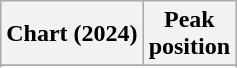<table class="wikitable sortable plainrowheaders" style="text-align:center;">
<tr>
<th scope="col">Chart (2024)</th>
<th scope="col">Peak<br>position</th>
</tr>
<tr>
</tr>
<tr>
</tr>
</table>
